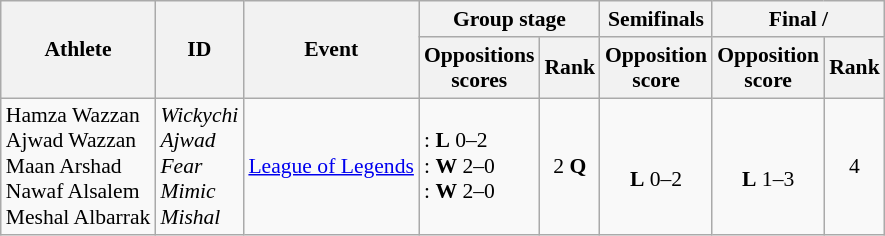<table class=wikitable style="font-size:90%; text-align:center;">
<tr>
<th rowspan=2>Athlete</th>
<th rowspan=2>ID</th>
<th rowspan=2>Event</th>
<th colspan=2>Group stage</th>
<th>Semifinals</th>
<th colspan=2>Final / </th>
</tr>
<tr>
<th>Oppositions<br> scores</th>
<th>Rank</th>
<th>Opposition<br> score</th>
<th>Opposition<br> score</th>
<th>Rank</th>
</tr>
<tr>
<td align=left>Hamza Wazzan<br>Ajwad Wazzan<br>Maan Arshad<br>Nawaf Alsalem<br>Meshal Albarrak</td>
<td align=left><em>Wickychi<br>Ajwad<br>Fear<br>Mimic<br>Mishal</em></td>
<td align=left><a href='#'>League of Legends</a></td>
<td align=left>: <strong>L</strong> 0–2<br>: <strong>W</strong> 2–0<br>: <strong>W</strong> 2–0</td>
<td>2 <strong>Q</strong></td>
<td><br><strong>L</strong> 0–2</td>
<td><br><strong>L</strong> 1–3</td>
<td>4</td>
</tr>
</table>
